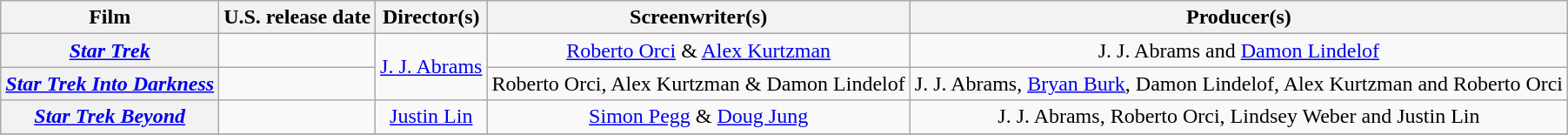<table class="wikitable plainrowheaders" style="text-align:center;">
<tr>
<th>Film</th>
<th>U.S. release date</th>
<th>Director(s)</th>
<th colspan="2">Screenwriter(s)</th>
<th>Producer(s)<br></th>
</tr>
<tr>
<th scope="row"><em><a href='#'>Star Trek</a></em></th>
<td style="text-align:left;"></td>
<td rowspan="2"><a href='#'>J. J. Abrams</a></td>
<td colspan="2"><a href='#'>Roberto Orci</a> & <a href='#'>Alex Kurtzman</a></td>
<td>J. J. Abrams and <a href='#'>Damon Lindelof</a></td>
</tr>
<tr>
<th scope="row"><em><a href='#'>Star Trek Into Darkness</a></em></th>
<td style="text-align:left;"></td>
<td colspan="2">Roberto Orci, Alex Kurtzman & Damon Lindelof</td>
<td>J. J. Abrams, <a href='#'>Bryan Burk</a>, Damon Lindelof, Alex Kurtzman and Roberto Orci</td>
</tr>
<tr>
<th scope="row"><em><a href='#'>Star Trek Beyond</a></em></th>
<td style="text-align:left;"></td>
<td><a href='#'>Justin Lin</a></td>
<td colspan="2"><a href='#'>Simon Pegg</a> & <a href='#'>Doug Jung</a></td>
<td>J. J. Abrams, Roberto Orci, Lindsey Weber and Justin Lin<br></td>
</tr>
<tr>
</tr>
</table>
